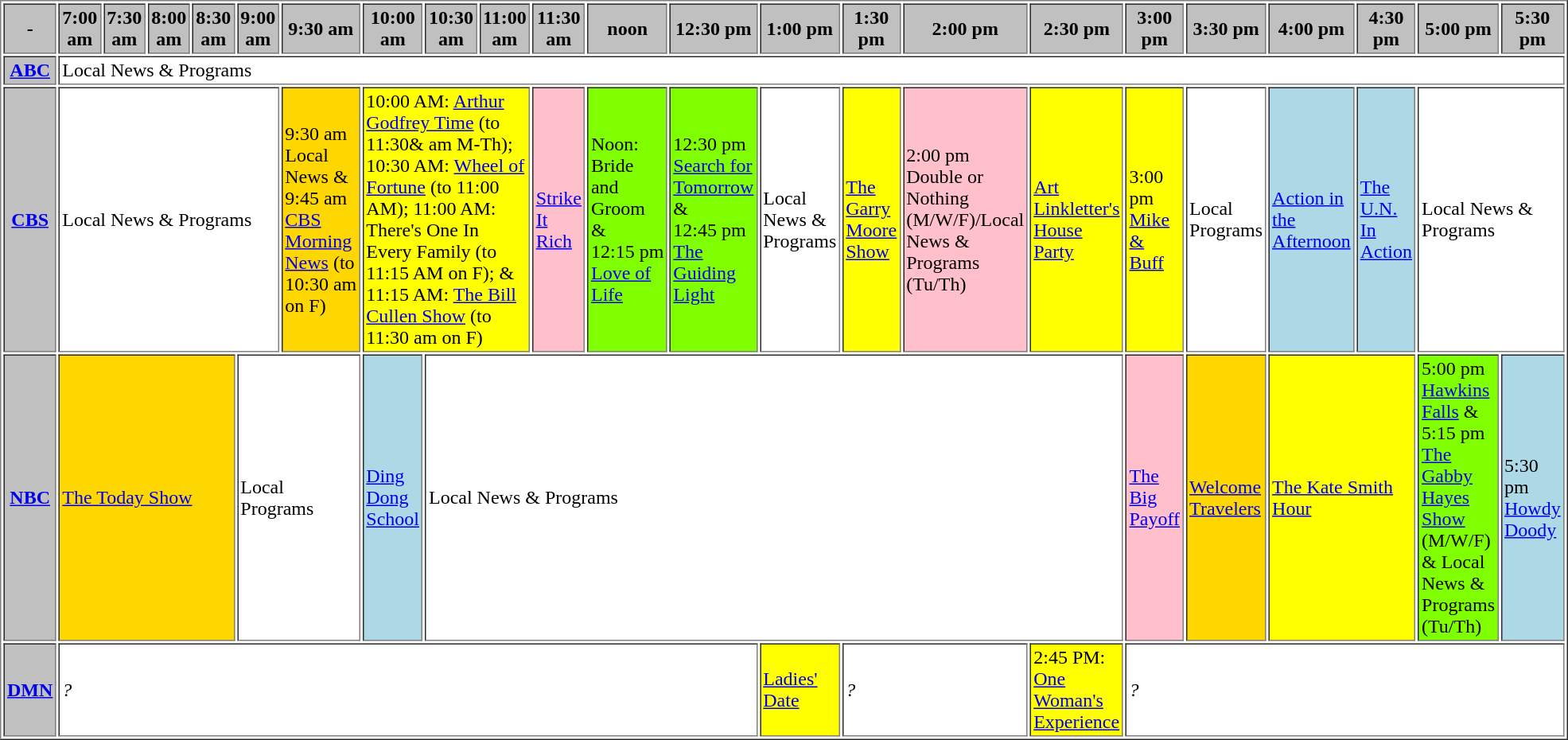<table border="1" cellpadding="2">
<tr>
<th style="background:silver;">-</th>
<th style="width:13%; background:silver;">7:00 am</th>
<th style="width:14%; background:silver;">7:30 am</th>
<th style="width:13%; background:silver;">8:00 am</th>
<th style="width:14%; background:silver;">8:30 am</th>
<th style="width:13%; background:silver;">9:00 am</th>
<th style="width:14%; background:silver;">9:30 am</th>
<th style="width:13%; background:silver;">10:00 am</th>
<th style="width:14%; background:silver;">10:30 am</th>
<th style="width:13%; background:silver;">11:00 am</th>
<th style="width:14%; background:silver;">11:30 am</th>
<th style="width:13%; background:silver;">noon</th>
<th style="width:14%; background:silver;">12:30 pm</th>
<th style="width:13%; background:silver;">1:00 pm</th>
<th style="width:14%; background:silver;">1:30 pm</th>
<th style="width:13%; background:silver;">2:00 pm</th>
<th style="width:14%; background:silver;">2:30 pm</th>
<th style="width:13%; background:silver;">3:00 pm</th>
<th style="width:14%; background:silver;">3:30 pm</th>
<th style="width:13%; background:silver;">4:00 pm</th>
<th style="width:14%; background:silver;">4:30 pm</th>
<th style="width:13%; background:silver;">5:00 pm</th>
<th style="width:14%; background:silver;">5:30 pm</th>
</tr>
<tr>
<th style="background:silver;"><a href='#'>ABC</a></th>
<td style="background:white;" colspan="22">Local News & Programs</td>
</tr>
<tr>
<th style="background:silver;"><a href='#'>CBS</a></th>
<td style="background:white;" colspan="5">Local News & Programs</td>
<td style="background:gold;">9:30 am Local News & 9:45 am <a href='#'>CBS Morning News</a> (to 10:30 am on F)</td>
<td style="background:yellow;" colspan="3">10:00 AM: <a href='#'>Arthur Godfrey Time</a> (to 11:30& am M-Th); 10:30 AM: <a href='#'>Wheel of Fortune</a> (to 11:00 AM); 11:00 AM: There's One In Every Family (to 11:15 AM on F); & 11:15 AM: <a href='#'>The Bill Cullen Show</a> (to 11:30 am on F)</td>
<td style="background:pink;"><a href='#'>Strike It Rich</a></td>
<td style="background:chartreuse;">Noon: Bride and Groom & 12:15 pm <a href='#'>Love of Life</a></td>
<td style="background:chartreuse;">12:30 pm <a href='#'>Search for Tomorrow</a> & 12:45 pm <a href='#'>The Guiding Light</a></td>
<td style="background:white;">Local News & Programs</td>
<td style="background:yellow;"><a href='#'>The Garry Moore Show</a></td>
<td style="background:pink;">2:00 pm Double or Nothing (M/W/F)/Local News & Programs (Tu/Th)</td>
<td style="background:yellow;"><a href='#'>Art Linkletter's House Party</a></td>
<td style="background:yellow;">3:00 pm <a href='#'>Mike & Buff</a></td>
<td style="background:white;">Local Programs</td>
<td style="background:lightblue;"><a href='#'>Action in the Afternoon</a></td>
<td style="background:lightblue;"><a href='#'>The U.N. In Action</a></td>
<td style="background:white;" colspan="2">Local News & Programs</td>
</tr>
<tr>
<th style="background:silver;"><a href='#'>NBC</a></th>
<td style="background:gold;" colspan="4"><a href='#'>The Today Show</a></td>
<td style="background:white;" colspan="2">Local Programs</td>
<td style="background:lightblue;"><a href='#'>Ding Dong School</a></td>
<td style="background:white;" colspan="9">Local News & Programs</td>
<td style="background:pink;"><a href='#'>The Big Payoff</a></td>
<td style="background:gold;"><a href='#'>Welcome Travelers</a></td>
<td style="background:yellow;" colspan="2"><a href='#'>The Kate Smith Hour</a></td>
<td style="background:chartreuse;">5:00 pm <a href='#'>Hawkins Falls</a> & 5:15 pm <a href='#'>The Gabby Hayes Show</a> (M/W/F) & Local News & Programs (Tu/Th)</td>
<td style="background:lightblue;">5:30 pm <a href='#'>Howdy Doody</a></td>
</tr>
<tr>
<th style="background:silver;"><a href='#'>DMN</a></th>
<td style="background:white;" colspan="12"><em>?</em></td>
<td style="background:yellow;"><a href='#'>Ladies' Date</a></td>
<td style="background:white;" colspan="2"><em>?</em></td>
<td style="background:yellow;">2:45 PM: <a href='#'>One Woman's Experience</a></td>
<td style="background:white;" colspan="6"><em>?</em></td>
</tr>
</table>
